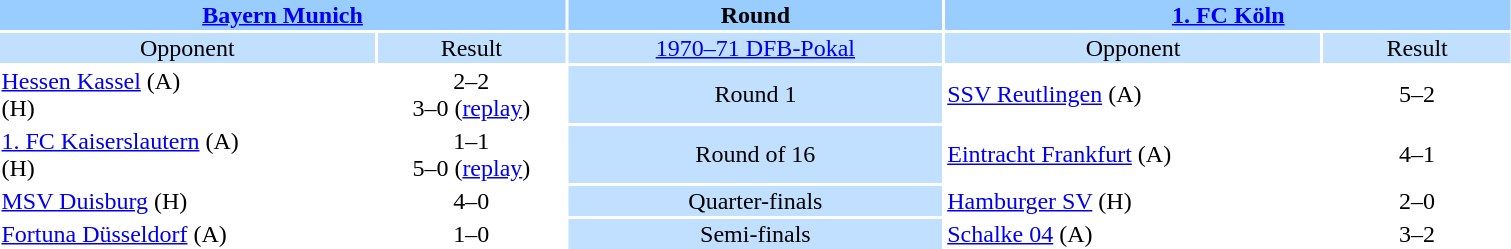<table style="width:80%; text-align:center;">
<tr style="vertical-align:top; background:#99CCFF;">
<th colspan="2"><a href='#'>Bayern Munich</a></th>
<th style="width:20%">Round</th>
<th colspan="2"><a href='#'>1. FC Köln</a></th>
</tr>
<tr style="vertical-align:top; background:#C1E0FF;">
<td style="width:20%">Opponent</td>
<td style="width:10%">Result</td>
<td><a href='#'>1970–71 DFB-Pokal</a></td>
<td style="width:20%">Opponent</td>
<td style="width:10%">Result</td>
</tr>
<tr>
<td align="left"><a href='#'>Hessen Kassel</a> (A)<br> (H)</td>
<td>2–2 <br>3–0 (<a href='#'>replay</a>)</td>
<td style="background:#C1E0FF;">Round 1</td>
<td align="left"><a href='#'>SSV Reutlingen</a> (A)</td>
<td>5–2</td>
</tr>
<tr>
<td align="left"><a href='#'>1. FC Kaiserslautern</a> (A)<br> (H)</td>
<td>1–1 <br>5–0 (<a href='#'>replay</a>)</td>
<td style="background:#C1E0FF;">Round of 16</td>
<td align="left"><a href='#'>Eintracht Frankfurt</a> (A)</td>
<td>4–1</td>
</tr>
<tr>
<td align="left"><a href='#'>MSV Duisburg</a> (H)</td>
<td>4–0</td>
<td style="background:#C1E0FF;">Quarter-finals</td>
<td align="left"><a href='#'>Hamburger SV</a> (H)</td>
<td>2–0</td>
</tr>
<tr>
<td align="left"><a href='#'>Fortuna Düsseldorf</a> (A)</td>
<td>1–0</td>
<td style="background:#C1E0FF;">Semi-finals</td>
<td align="left"><a href='#'>Schalke 04</a> (A)</td>
<td>3–2</td>
</tr>
</table>
